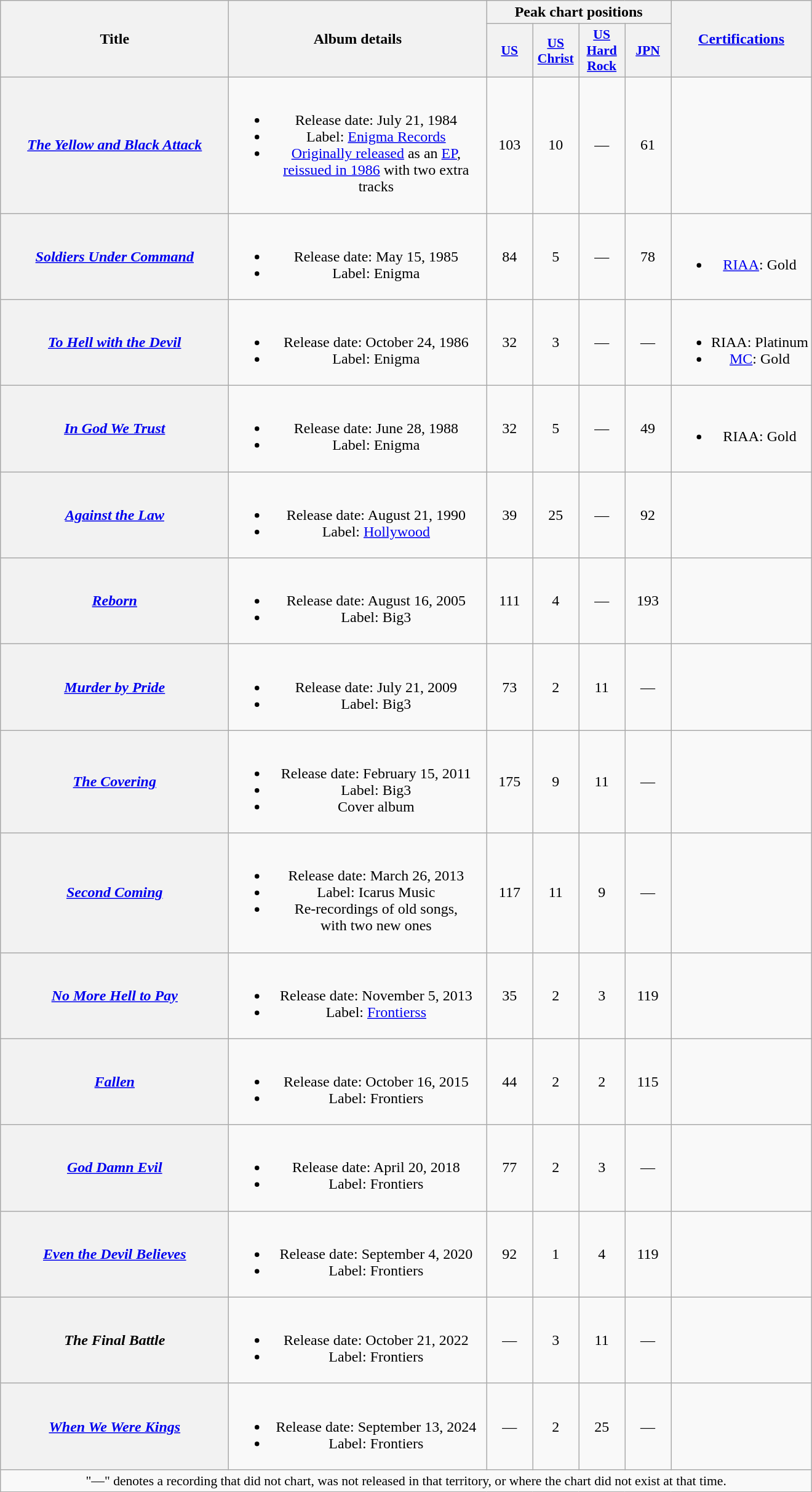<table class="wikitable plainrowheaders" style="text-align:center;" border="1">
<tr>
<th scope="col" rowspan="2" style="width:15em;">Title</th>
<th scope="col" rowspan="2" style="width:17em;">Album details</th>
<th scope="col" colspan="4">Peak chart positions</th>
<th scope="col" rowspan="2"><a href='#'>Certifications</a></th>
</tr>
<tr>
<th scope="col" style="width:3em;font-size:90%;"><a href='#'>US</a><br></th>
<th scope="col" style="width:3em;font-size:90%;"><a href='#'>US<br>Christ</a><br></th>
<th scope="col" style="width:3em;font-size:90%;"><a href='#'>US<br>Hard<br>Rock</a><br></th>
<th scope="col" style="width:3em;font-size:90%;"><a href='#'>JPN</a><br></th>
</tr>
<tr>
<th scope="row"><em><a href='#'>The Yellow and Black Attack</a></em></th>
<td><br><ul><li>Release date: July 21, 1984</li><li>Label: <a href='#'>Enigma Records</a></li><li><a href='#'>Originally released</a> as an <a href='#'>EP</a>,<br> <a href='#'>reissued in 1986</a> with two extra tracks</li></ul></td>
<td>103</td>
<td>10</td>
<td>—</td>
<td>61</td>
<td></td>
</tr>
<tr>
<th scope="row"><em><a href='#'>Soldiers Under Command</a></em></th>
<td><br><ul><li>Release date: May 15, 1985</li><li>Label: Enigma</li></ul></td>
<td>84</td>
<td>5</td>
<td>—</td>
<td>78</td>
<td><br><ul><li><a href='#'>RIAA</a>: Gold</li></ul></td>
</tr>
<tr>
<th scope="row"><em><a href='#'>To Hell with the Devil</a></em></th>
<td><br><ul><li>Release date: October 24, 1986</li><li>Label: Enigma</li></ul></td>
<td>32</td>
<td>3</td>
<td>—</td>
<td>—</td>
<td><br><ul><li>RIAA: Platinum</li><li><a href='#'>MC</a>: Gold</li></ul></td>
</tr>
<tr>
<th scope="row"><em><a href='#'>In God We Trust</a></em></th>
<td><br><ul><li>Release date: June 28, 1988</li><li>Label: Enigma</li></ul></td>
<td>32</td>
<td>5</td>
<td>—</td>
<td>49</td>
<td><br><ul><li>RIAA: Gold</li></ul></td>
</tr>
<tr>
<th scope="row"><em><a href='#'>Against the Law</a></em></th>
<td><br><ul><li>Release date: August 21, 1990</li><li>Label: <a href='#'>Hollywood</a></li></ul></td>
<td>39</td>
<td>25</td>
<td>—</td>
<td>92</td>
<td></td>
</tr>
<tr>
<th scope="row"><em><a href='#'>Reborn</a></em></th>
<td><br><ul><li>Release date: August 16, 2005</li><li>Label: Big3</li></ul></td>
<td>111</td>
<td>4</td>
<td>—</td>
<td>193</td>
<td></td>
</tr>
<tr>
<th scope="row"><em><a href='#'>Murder by Pride</a></em></th>
<td><br><ul><li>Release date: July 21, 2009</li><li>Label: Big3</li></ul></td>
<td>73</td>
<td>2</td>
<td>11</td>
<td>—</td>
<td></td>
</tr>
<tr>
<th scope="row"><em><a href='#'>The Covering</a></em></th>
<td><br><ul><li>Release date: February 15, 2011</li><li>Label: Big3</li><li>Cover album</li></ul></td>
<td>175</td>
<td>9</td>
<td>11</td>
<td>—</td>
<td></td>
</tr>
<tr>
<th scope="row"><em><a href='#'>Second Coming</a></em></th>
<td><br><ul><li>Release date: March 26, 2013</li><li>Label: Icarus Music</li><li>Re-recordings of old songs,<br> with two new ones</li></ul></td>
<td>117</td>
<td>11</td>
<td>9</td>
<td>—</td>
<td></td>
</tr>
<tr>
<th scope="row"><em><a href='#'>No More Hell to Pay</a></em></th>
<td><br><ul><li>Release date: November 5, 2013</li><li>Label: <a href='#'>Frontierss</a></li></ul></td>
<td>35</td>
<td>2</td>
<td>3</td>
<td>119</td>
<td></td>
</tr>
<tr>
<th scope="row"><em><a href='#'>Fallen</a></em></th>
<td><br><ul><li>Release date: October 16, 2015</li><li>Label: Frontiers</li></ul></td>
<td>44</td>
<td>2</td>
<td>2</td>
<td>115</td>
<td></td>
</tr>
<tr>
<th scope="row"><em><a href='#'>God Damn Evil</a></em></th>
<td><br><ul><li>Release date: April 20, 2018</li><li>Label: Frontiers</li></ul></td>
<td>77</td>
<td>2</td>
<td>3</td>
<td>—</td>
<td></td>
</tr>
<tr>
<th scope="row"><em><a href='#'>Even the Devil Believes</a></em></th>
<td><br><ul><li>Release date: September 4, 2020</li><li>Label: Frontiers</li></ul></td>
<td>92</td>
<td>1</td>
<td>4</td>
<td>119</td>
<td></td>
</tr>
<tr>
<th scope="row"><em>The Final Battle</em></th>
<td><br><ul><li>Release date: October 21, 2022</li><li>Label: Frontiers</li></ul></td>
<td>—</td>
<td>3</td>
<td>11</td>
<td>—</td>
<td></td>
</tr>
<tr>
<th scope="row"><em><a href='#'>When We Were Kings</a></em></th>
<td><br><ul><li>Release date: September 13, 2024</li><li>Label: Frontiers</li></ul></td>
<td>—</td>
<td>2</td>
<td>25</td>
<td>—</td>
<td></td>
</tr>
<tr>
<td colspan="7" style="font-size:90%">"—" denotes a recording that did not chart, was not released in that territory, or where the chart did not exist at that time.</td>
</tr>
</table>
